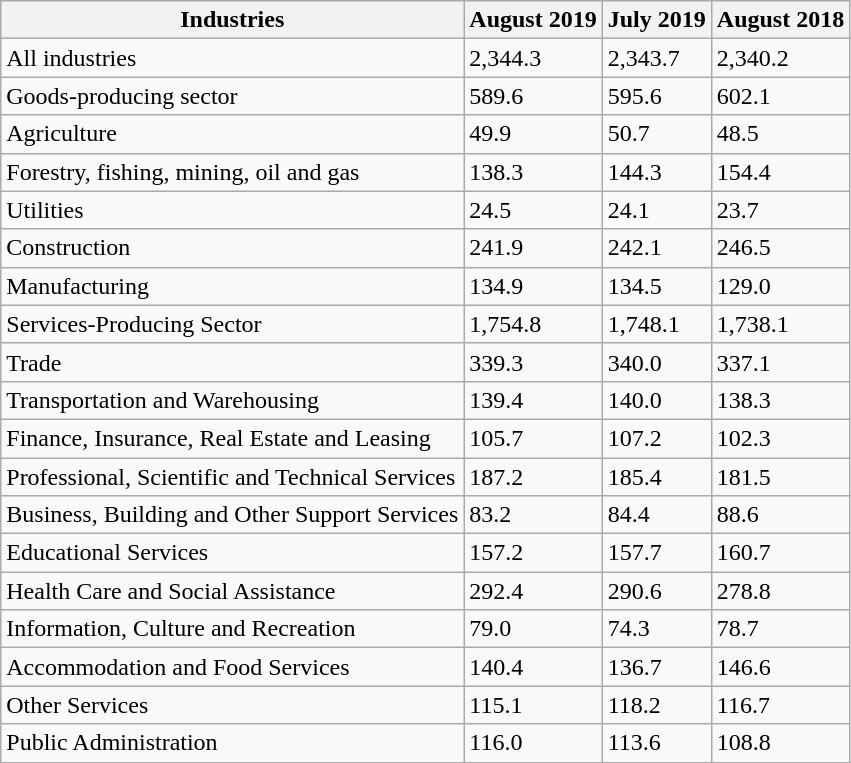<table class="wikitable sortable">
<tr style="background: #efefef;">
<th scope="col">Industries</th>
<th scope="col">August 2019</th>
<th scope="col">July 2019</th>
<th scope="col">August 2018</th>
</tr>
<tr>
<td>All industries</td>
<td>2,344.3</td>
<td>2,343.7</td>
<td>2,340.2</td>
</tr>
<tr>
<td>Goods-producing sector</td>
<td>589.6</td>
<td>595.6</td>
<td>602.1</td>
</tr>
<tr>
<td>Agriculture</td>
<td>49.9</td>
<td>50.7</td>
<td>48.5</td>
</tr>
<tr>
<td>Forestry, fishing, mining, oil and gas</td>
<td>138.3</td>
<td>144.3</td>
<td>154.4</td>
</tr>
<tr>
<td>Utilities</td>
<td>24.5</td>
<td>24.1</td>
<td>23.7</td>
</tr>
<tr>
<td>Construction</td>
<td>241.9</td>
<td>242.1</td>
<td>246.5</td>
</tr>
<tr>
<td>Manufacturing</td>
<td>134.9</td>
<td>134.5</td>
<td>129.0</td>
</tr>
<tr>
<td>Services-Producing Sector</td>
<td>1,754.8</td>
<td>1,748.1</td>
<td>1,738.1</td>
</tr>
<tr>
<td>Trade</td>
<td>339.3</td>
<td>340.0</td>
<td>337.1</td>
</tr>
<tr>
<td>Transportation and Warehousing</td>
<td>139.4</td>
<td>140.0</td>
<td>138.3</td>
</tr>
<tr>
<td>Finance, Insurance, Real Estate and Leasing</td>
<td>105.7</td>
<td>107.2</td>
<td>102.3</td>
</tr>
<tr>
<td>Professional, Scientific and Technical Services</td>
<td>187.2</td>
<td>185.4</td>
<td>181.5</td>
</tr>
<tr>
<td>Business, Building and Other Support Services</td>
<td>83.2</td>
<td>84.4</td>
<td>88.6</td>
</tr>
<tr>
<td>Educational Services</td>
<td>157.2</td>
<td>157.7</td>
<td>160.7</td>
</tr>
<tr>
<td>Health Care and Social Assistance</td>
<td>292.4</td>
<td>290.6</td>
<td>278.8</td>
</tr>
<tr>
<td>Information, Culture and Recreation</td>
<td>79.0</td>
<td>74.3</td>
<td>78.7</td>
</tr>
<tr>
<td>Accommodation and Food Services</td>
<td>140.4</td>
<td>136.7</td>
<td>146.6</td>
</tr>
<tr>
<td>Other Services</td>
<td>115.1</td>
<td>118.2</td>
<td>116.7</td>
</tr>
<tr>
<td>Public Administration</td>
<td>116.0</td>
<td>113.6</td>
<td>108.8</td>
</tr>
</table>
